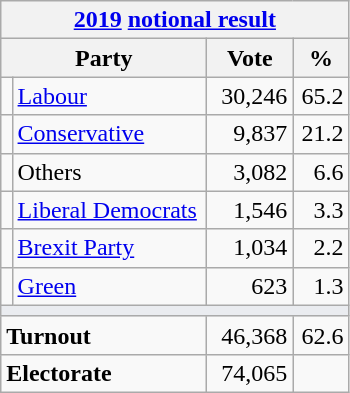<table class="wikitable">
<tr>
<th colspan="4"><a href='#'>2019</a> <a href='#'>notional result</a></th>
</tr>
<tr>
<th bgcolor="#DDDDFF" width="130px" colspan="2">Party</th>
<th bgcolor="#DDDDFF" width="50px">Vote</th>
<th bgcolor="#DDDDFF" width="30px">%</th>
</tr>
<tr>
<td></td>
<td><a href='#'>Labour</a></td>
<td align=right>30,246</td>
<td align=right>65.2</td>
</tr>
<tr>
<td></td>
<td><a href='#'>Conservative</a></td>
<td align=right>9,837</td>
<td align=right>21.2</td>
</tr>
<tr>
<td></td>
<td>Others</td>
<td align=right>3,082</td>
<td align=right>6.6</td>
</tr>
<tr>
<td></td>
<td><a href='#'>Liberal Democrats</a></td>
<td align=right>1,546</td>
<td align=right>3.3</td>
</tr>
<tr>
<td></td>
<td><a href='#'>Brexit Party</a></td>
<td align=right>1,034</td>
<td align=right>2.2</td>
</tr>
<tr>
<td></td>
<td><a href='#'>Green</a></td>
<td align=right>623</td>
<td align=right>1.3</td>
</tr>
<tr>
<td colspan="4" bgcolor="#EAECF0"></td>
</tr>
<tr>
<td colspan="2"><strong>Turnout</strong></td>
<td align=right>46,368</td>
<td align=right>62.6</td>
</tr>
<tr>
<td colspan="2"><strong>Electorate</strong></td>
<td align=right>74,065</td>
</tr>
</table>
